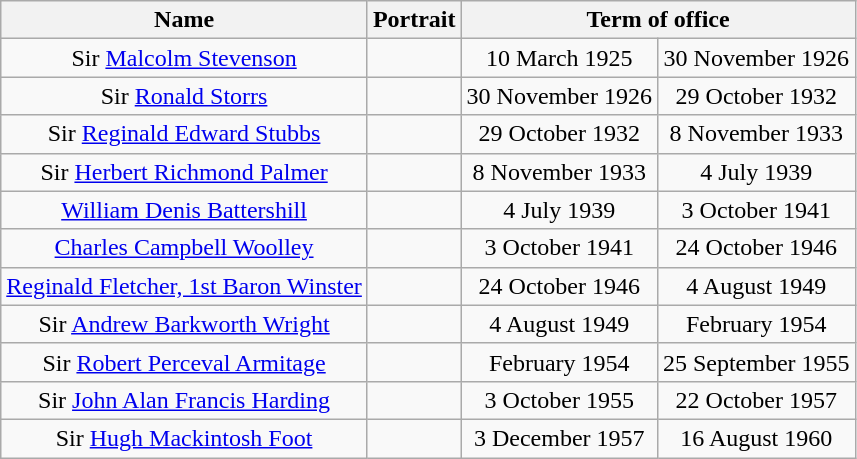<table class="wikitable" style="text-align:center;">
<tr>
<th>Name<br></th>
<th>Portrait</th>
<th colspan=2>Term of office</th>
</tr>
<tr>
<td>Sir <a href='#'>Malcolm Stevenson</a><br></td>
<td></td>
<td>10 March 1925</td>
<td>30 November 1926</td>
</tr>
<tr>
<td>Sir <a href='#'>Ronald Storrs</a><br></td>
<td></td>
<td>30 November 1926</td>
<td>29 October 1932</td>
</tr>
<tr>
<td>Sir <a href='#'>Reginald Edward Stubbs</a><br></td>
<td></td>
<td>29 October 1932</td>
<td>8 November 1933</td>
</tr>
<tr>
<td>Sir <a href='#'>Herbert Richmond Palmer</a><br></td>
<td></td>
<td>8 November 1933</td>
<td>4 July 1939</td>
</tr>
<tr>
<td><a href='#'>William Denis Battershill</a><br></td>
<td></td>
<td>4 July 1939</td>
<td>3 October 1941</td>
</tr>
<tr>
<td><a href='#'>Charles Campbell Woolley</a><br></td>
<td></td>
<td>3 October 1941</td>
<td>24 October 1946</td>
</tr>
<tr>
<td><a href='#'>Reginald Fletcher, 1st Baron Winster</a><br></td>
<td></td>
<td>24 October 1946</td>
<td>4 August 1949</td>
</tr>
<tr>
<td>Sir <a href='#'>Andrew Barkworth Wright</a><br></td>
<td></td>
<td>4 August 1949</td>
<td>February 1954</td>
</tr>
<tr>
<td>Sir <a href='#'>Robert Perceval Armitage</a><br></td>
<td></td>
<td>February 1954</td>
<td>25 September 1955</td>
</tr>
<tr>
<td>Sir <a href='#'>John Alan Francis Harding</a><br></td>
<td></td>
<td>3 October 1955</td>
<td>22 October 1957</td>
</tr>
<tr>
<td>Sir <a href='#'>Hugh Mackintosh Foot</a><br></td>
<td></td>
<td>3 December 1957</td>
<td>16 August 1960</td>
</tr>
</table>
